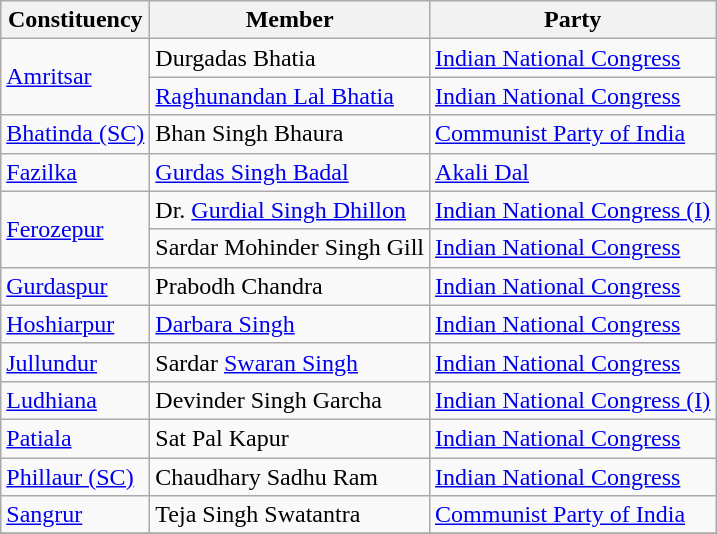<table class="wikitable sortable">
<tr>
<th>Constituency</th>
<th>Member</th>
<th>Party</th>
</tr>
<tr>
<td rowspan=2><a href='#'>Amritsar</a></td>
<td>Durgadas Bhatia</td>
<td><a href='#'>Indian National Congress</a></td>
</tr>
<tr>
<td><a href='#'>Raghunandan Lal Bhatia</a></td>
<td><a href='#'>Indian National Congress</a></td>
</tr>
<tr>
<td><a href='#'>Bhatinda (SC)</a></td>
<td>Bhan Singh Bhaura</td>
<td><a href='#'>Communist Party of India</a></td>
</tr>
<tr>
<td><a href='#'>Fazilka</a></td>
<td><a href='#'>Gurdas Singh Badal</a></td>
<td><a href='#'>Akali Dal</a></td>
</tr>
<tr>
<td rowspan=2><a href='#'>Ferozepur</a></td>
<td>Dr. <a href='#'>Gurdial Singh Dhillon</a></td>
<td><a href='#'>Indian National Congress (I)</a></td>
</tr>
<tr>
<td>Sardar Mohinder Singh Gill</td>
<td><a href='#'>Indian National Congress</a></td>
</tr>
<tr>
<td><a href='#'>Gurdaspur</a></td>
<td>Prabodh Chandra</td>
<td><a href='#'>Indian National Congress</a></td>
</tr>
<tr>
<td><a href='#'>Hoshiarpur</a></td>
<td><a href='#'>Darbara Singh</a></td>
<td><a href='#'>Indian National Congress</a></td>
</tr>
<tr>
<td><a href='#'>Jullundur</a></td>
<td>Sardar <a href='#'>Swaran Singh</a></td>
<td><a href='#'>Indian National Congress</a></td>
</tr>
<tr>
<td><a href='#'>Ludhiana</a></td>
<td>Devinder Singh Garcha</td>
<td><a href='#'>Indian National Congress (I)</a></td>
</tr>
<tr>
<td><a href='#'>Patiala</a></td>
<td>Sat Pal Kapur</td>
<td><a href='#'>Indian National Congress</a></td>
</tr>
<tr>
<td><a href='#'>Phillaur (SC)</a></td>
<td>Chaudhary Sadhu Ram</td>
<td><a href='#'>Indian National Congress</a></td>
</tr>
<tr>
<td><a href='#'>Sangrur</a></td>
<td>Teja Singh Swatantra</td>
<td><a href='#'>Communist Party of India</a></td>
</tr>
<tr>
</tr>
</table>
